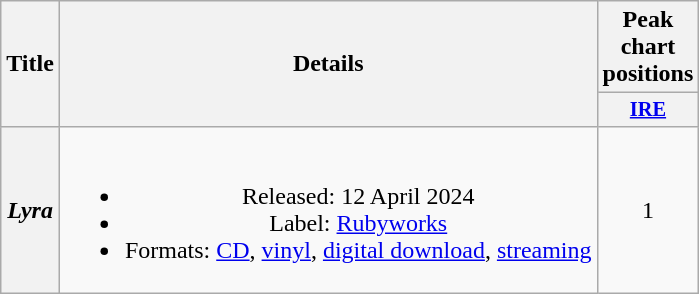<table class="wikitable plainrowheaders" style="text-align:center">
<tr>
<th scope="col" rowspan="2">Title</th>
<th scope="col" rowspan="2">Details</th>
<th scope="col" colspan="1">Peak chart positions</th>
</tr>
<tr>
<th scope="col" style="width:3em;font-size:85%;"><a href='#'>IRE</a><br></th>
</tr>
<tr>
<th scope="row"><em>Lyra</em></th>
<td><br><ul><li>Released: 12 April 2024</li><li>Label: <a href='#'>Rubyworks</a></li><li>Formats: <a href='#'>CD</a>, <a href='#'>vinyl</a>, <a href='#'>digital download</a>, <a href='#'>streaming</a></li></ul></td>
<td>1</td>
</tr>
</table>
